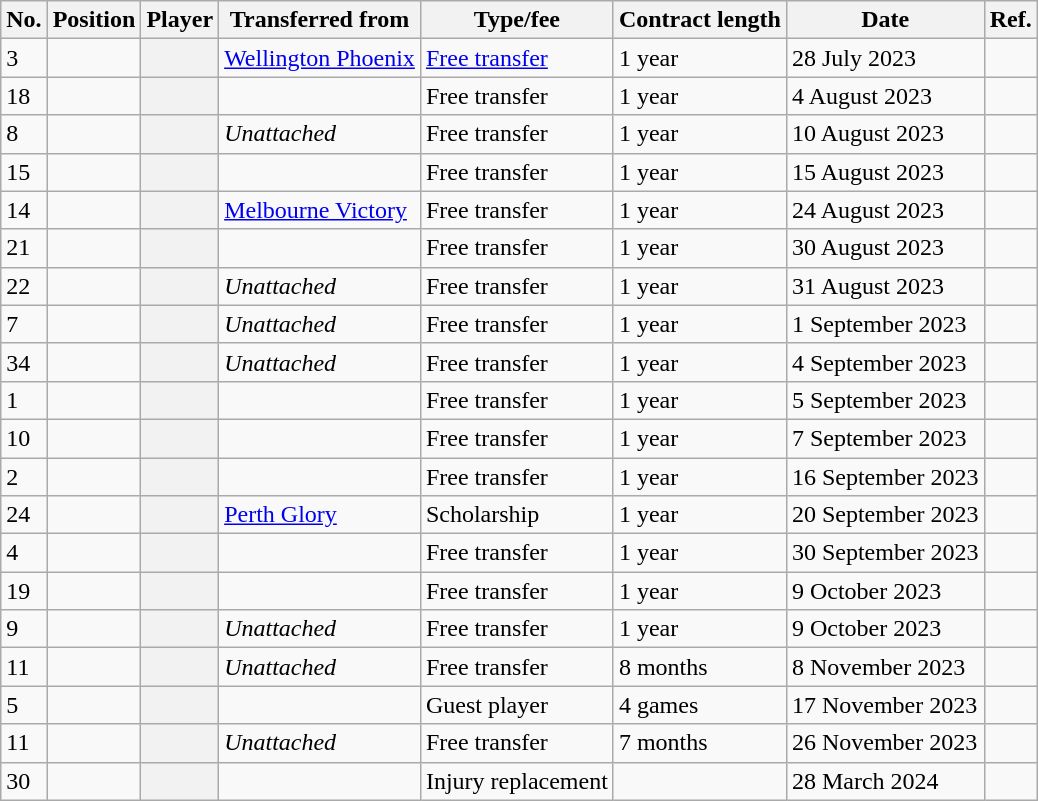<table class="wikitable plainrowheaders sortable" style="text-align:center; text-align:left">
<tr>
<th scope="col">No.</th>
<th scope="col">Position</th>
<th scope="col">Player</th>
<th scope="col">Transferred from</th>
<th scope="col">Type/fee</th>
<th scope="col">Contract length</th>
<th scope="col">Date</th>
<th class="unsortable" scope="col">Ref.</th>
</tr>
<tr>
<td>3</td>
<td></td>
<th scope="row"></th>
<td><a href='#'>Wellington Phoenix</a></td>
<td><a href='#'>Free transfer</a></td>
<td>1 year</td>
<td>28 July 2023</td>
<td></td>
</tr>
<tr>
<td>18</td>
<td></td>
<th scope="row"></th>
<td></td>
<td>Free transfer</td>
<td>1 year</td>
<td>4 August 2023</td>
<td></td>
</tr>
<tr>
<td>8</td>
<td></td>
<th scope="row"></th>
<td><em>Unattached</em></td>
<td>Free transfer</td>
<td>1 year</td>
<td>10 August 2023</td>
<td></td>
</tr>
<tr>
<td>15</td>
<td></td>
<th scope="row"></th>
<td></td>
<td>Free transfer</td>
<td>1 year</td>
<td>15 August 2023</td>
<td></td>
</tr>
<tr>
<td>14</td>
<td></td>
<th scope="row"></th>
<td><a href='#'>Melbourne Victory</a></td>
<td>Free transfer</td>
<td>1 year</td>
<td>24 August 2023</td>
<td></td>
</tr>
<tr>
<td>21</td>
<td></td>
<th scope="row"></th>
<td></td>
<td>Free transfer</td>
<td>1 year</td>
<td>30 August 2023</td>
<td></td>
</tr>
<tr>
<td>22</td>
<td></td>
<th scope="row"></th>
<td><em>Unattached</em></td>
<td>Free transfer</td>
<td>1 year</td>
<td>31 August 2023</td>
<td></td>
</tr>
<tr>
<td>7</td>
<td></td>
<th scope="row"></th>
<td><em>Unattached</em></td>
<td>Free transfer</td>
<td>1 year</td>
<td>1 September 2023</td>
<td></td>
</tr>
<tr>
<td>34</td>
<td></td>
<th scope="row"></th>
<td><em>Unattached</em></td>
<td>Free transfer</td>
<td>1 year</td>
<td>4 September 2023</td>
<td></td>
</tr>
<tr>
<td>1</td>
<td></td>
<th scope="row"></th>
<td></td>
<td>Free transfer</td>
<td>1 year</td>
<td>5 September 2023</td>
<td></td>
</tr>
<tr>
<td>10</td>
<td></td>
<th scope="row"></th>
<td></td>
<td>Free transfer</td>
<td>1 year</td>
<td>7 September 2023</td>
<td></td>
</tr>
<tr>
<td>2</td>
<td></td>
<th scope="row"></th>
<td></td>
<td>Free transfer</td>
<td>1 year</td>
<td>16 September 2023</td>
<td></td>
</tr>
<tr>
<td>24</td>
<td></td>
<th scope="row"></th>
<td><a href='#'>Perth Glory</a></td>
<td>Scholarship</td>
<td>1 year</td>
<td>20 September 2023</td>
<td></td>
</tr>
<tr>
<td>4</td>
<td></td>
<th scope="row"></th>
<td></td>
<td>Free transfer</td>
<td>1 year</td>
<td>30 September 2023</td>
<td></td>
</tr>
<tr>
<td>19</td>
<td></td>
<th scope="row"></th>
<td></td>
<td>Free transfer</td>
<td>1 year</td>
<td>9 October 2023</td>
<td></td>
</tr>
<tr>
<td>9</td>
<td></td>
<th scope="row"></th>
<td><em>Unattached</em></td>
<td>Free transfer</td>
<td>1 year</td>
<td>9 October 2023</td>
<td></td>
</tr>
<tr>
<td>11</td>
<td></td>
<th scope="row"></th>
<td><em>Unattached</em></td>
<td>Free transfer</td>
<td>8 months</td>
<td>8 November 2023</td>
<td></td>
</tr>
<tr>
<td>5</td>
<td></td>
<th scope="row"></th>
<td></td>
<td>Guest player</td>
<td>4 games</td>
<td>17 November 2023</td>
<td></td>
</tr>
<tr>
<td>11</td>
<td></td>
<th scope="row"></th>
<td><em>Unattached</em></td>
<td>Free transfer</td>
<td>7 months</td>
<td>26 November 2023</td>
<td></td>
</tr>
<tr>
<td>30</td>
<td></td>
<th scope="row"></th>
<td></td>
<td>Injury replacement</td>
<td></td>
<td>28 March 2024</td>
<td></td>
</tr>
</table>
